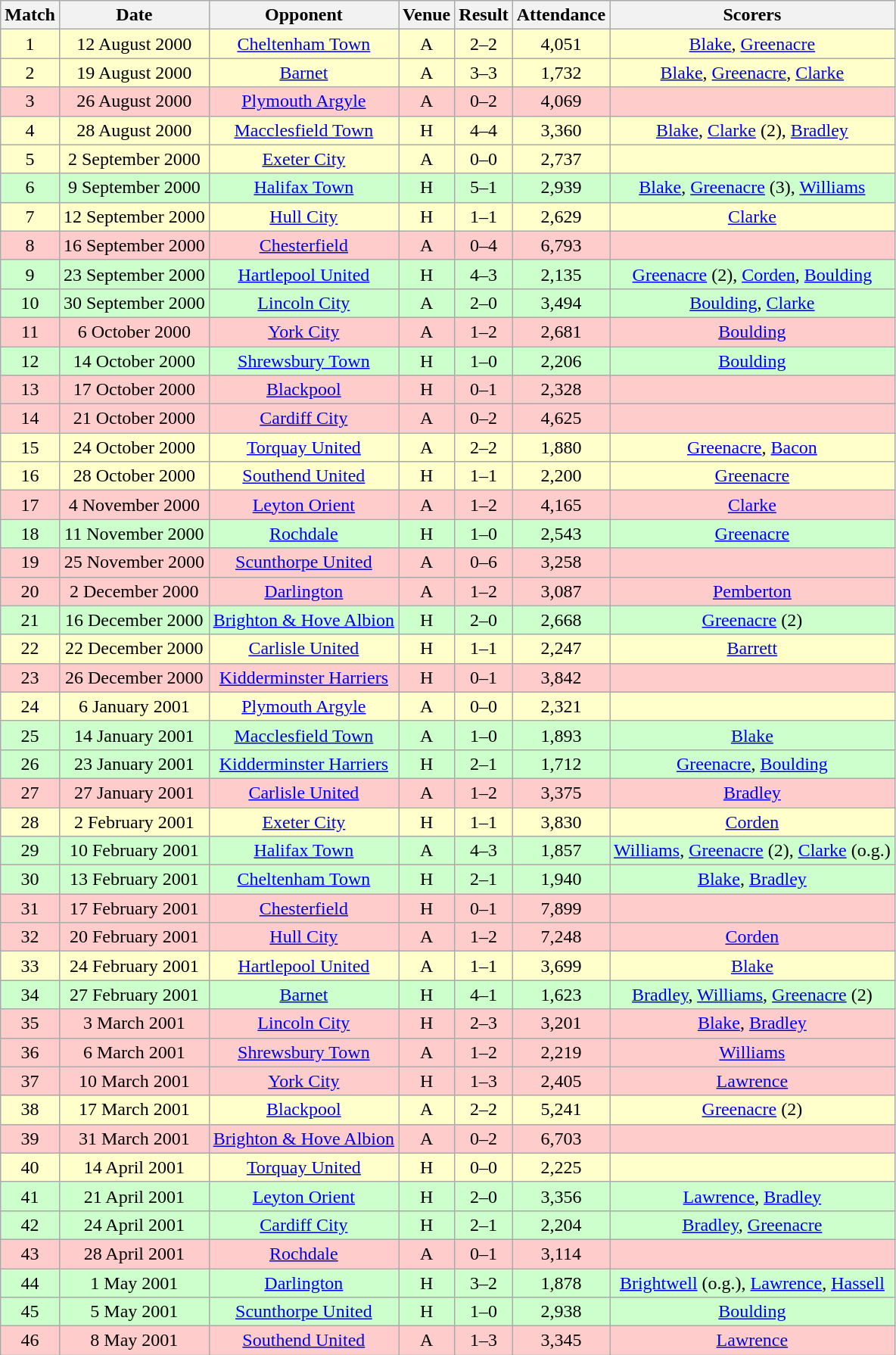<table class="wikitable " style="font-size:100%; text-align:center">
<tr>
<th>Match</th>
<th>Date</th>
<th>Opponent</th>
<th>Venue</th>
<th>Result</th>
<th>Attendance</th>
<th>Scorers</th>
</tr>
<tr style="background: #FFFFCC;">
<td>1</td>
<td>12 August 2000</td>
<td><a href='#'>Cheltenham Town</a></td>
<td>A</td>
<td>2–2</td>
<td>4,051</td>
<td><a href='#'>Blake</a>, <a href='#'>Greenacre</a></td>
</tr>
<tr style="background: #FFFFCC;">
<td>2</td>
<td>19 August 2000</td>
<td><a href='#'>Barnet</a></td>
<td>A</td>
<td>3–3</td>
<td>1,732</td>
<td><a href='#'>Blake</a>, <a href='#'>Greenacre</a>, <a href='#'>Clarke</a></td>
</tr>
<tr style="background: #FFCCCC;">
<td>3</td>
<td>26 August 2000</td>
<td><a href='#'>Plymouth Argyle</a></td>
<td>A</td>
<td>0–2</td>
<td>4,069</td>
<td></td>
</tr>
<tr style="background: #FFFFCC;">
<td>4</td>
<td>28 August 2000</td>
<td><a href='#'>Macclesfield Town</a></td>
<td>H</td>
<td>4–4</td>
<td>3,360</td>
<td><a href='#'>Blake</a>, <a href='#'>Clarke</a> (2), <a href='#'>Bradley</a></td>
</tr>
<tr style="background: #FFFFCC;">
<td>5</td>
<td>2 September 2000</td>
<td><a href='#'>Exeter City</a></td>
<td>A</td>
<td>0–0</td>
<td>2,737</td>
<td></td>
</tr>
<tr style="background: #CCFFCC;">
<td>6</td>
<td>9 September 2000</td>
<td><a href='#'>Halifax Town</a></td>
<td>H</td>
<td>5–1</td>
<td>2,939</td>
<td><a href='#'>Blake</a>, <a href='#'>Greenacre</a> (3), <a href='#'>Williams</a></td>
</tr>
<tr style="background: #FFFFCC;">
<td>7</td>
<td>12 September 2000</td>
<td><a href='#'>Hull City</a></td>
<td>H</td>
<td>1–1</td>
<td>2,629</td>
<td><a href='#'>Clarke</a></td>
</tr>
<tr style="background: #FFCCCC;">
<td>8</td>
<td>16 September 2000</td>
<td><a href='#'>Chesterfield</a></td>
<td>A</td>
<td>0–4</td>
<td>6,793</td>
<td></td>
</tr>
<tr style="background: #CCFFCC;">
<td>9</td>
<td>23 September 2000</td>
<td><a href='#'>Hartlepool United</a></td>
<td>H</td>
<td>4–3</td>
<td>2,135</td>
<td><a href='#'>Greenacre</a> (2), <a href='#'>Corden</a>, <a href='#'>Boulding</a></td>
</tr>
<tr style="background: #CCFFCC;">
<td>10</td>
<td>30 September 2000</td>
<td><a href='#'>Lincoln City</a></td>
<td>A</td>
<td>2–0</td>
<td>3,494</td>
<td><a href='#'>Boulding</a>, <a href='#'>Clarke</a></td>
</tr>
<tr style="background: #FFCCCC;">
<td>11</td>
<td>6 October 2000</td>
<td><a href='#'>York City</a></td>
<td>A</td>
<td>1–2</td>
<td>2,681</td>
<td><a href='#'>Boulding</a></td>
</tr>
<tr style="background: #CCFFCC;">
<td>12</td>
<td>14 October 2000</td>
<td><a href='#'>Shrewsbury Town</a></td>
<td>H</td>
<td>1–0</td>
<td>2,206</td>
<td><a href='#'>Boulding</a></td>
</tr>
<tr style="background: #FFCCCC;">
<td>13</td>
<td>17 October 2000</td>
<td><a href='#'>Blackpool</a></td>
<td>H</td>
<td>0–1</td>
<td>2,328</td>
<td></td>
</tr>
<tr style="background: #FFCCCC;">
<td>14</td>
<td>21 October 2000</td>
<td><a href='#'>Cardiff City</a></td>
<td>A</td>
<td>0–2</td>
<td>4,625</td>
<td></td>
</tr>
<tr style="background: #FFFFCC;">
<td>15</td>
<td>24 October 2000</td>
<td><a href='#'>Torquay United</a></td>
<td>A</td>
<td>2–2</td>
<td>1,880</td>
<td><a href='#'>Greenacre</a>, <a href='#'>Bacon</a></td>
</tr>
<tr style="background: #FFFFCC;">
<td>16</td>
<td>28 October 2000</td>
<td><a href='#'>Southend United</a></td>
<td>H</td>
<td>1–1</td>
<td>2,200</td>
<td><a href='#'>Greenacre</a></td>
</tr>
<tr style="background: #FFCCCC;">
<td>17</td>
<td>4 November 2000</td>
<td><a href='#'>Leyton Orient</a></td>
<td>A</td>
<td>1–2</td>
<td>4,165</td>
<td><a href='#'>Clarke</a></td>
</tr>
<tr style="background: #CCFFCC;">
<td>18</td>
<td>11 November 2000</td>
<td><a href='#'>Rochdale</a></td>
<td>H</td>
<td>1–0</td>
<td>2,543</td>
<td><a href='#'>Greenacre</a></td>
</tr>
<tr style="background: #FFCCCC;">
<td>19</td>
<td>25 November 2000</td>
<td><a href='#'>Scunthorpe United</a></td>
<td>A</td>
<td>0–6</td>
<td>3,258</td>
<td></td>
</tr>
<tr style="background: #FFCCCC;">
<td>20</td>
<td>2 December 2000</td>
<td><a href='#'>Darlington</a></td>
<td>A</td>
<td>1–2</td>
<td>3,087</td>
<td><a href='#'>Pemberton</a></td>
</tr>
<tr style="background: #CCFFCC;">
<td>21</td>
<td>16 December 2000</td>
<td><a href='#'>Brighton & Hove Albion</a></td>
<td>H</td>
<td>2–0</td>
<td>2,668</td>
<td><a href='#'>Greenacre</a> (2)</td>
</tr>
<tr style="background: #FFFFCC;">
<td>22</td>
<td>22 December 2000</td>
<td><a href='#'>Carlisle United</a></td>
<td>H</td>
<td>1–1</td>
<td>2,247</td>
<td><a href='#'>Barrett</a></td>
</tr>
<tr style="background: #FFCCCC;">
<td>23</td>
<td>26 December 2000</td>
<td><a href='#'>Kidderminster Harriers</a></td>
<td>H</td>
<td>0–1</td>
<td>3,842</td>
<td></td>
</tr>
<tr style="background: #FFFFCC;">
<td>24</td>
<td>6 January 2001</td>
<td><a href='#'>Plymouth Argyle</a></td>
<td>A</td>
<td>0–0</td>
<td>2,321</td>
<td></td>
</tr>
<tr style="background: #CCFFCC;">
<td>25</td>
<td>14 January 2001</td>
<td><a href='#'>Macclesfield Town</a></td>
<td>A</td>
<td>1–0</td>
<td>1,893</td>
<td><a href='#'>Blake</a></td>
</tr>
<tr style="background: #CCFFCC;">
<td>26</td>
<td>23 January 2001</td>
<td><a href='#'>Kidderminster Harriers</a></td>
<td>H</td>
<td>2–1</td>
<td>1,712</td>
<td><a href='#'>Greenacre</a>, <a href='#'>Boulding</a></td>
</tr>
<tr style="background: #FFCCCC;">
<td>27</td>
<td>27 January 2001</td>
<td><a href='#'>Carlisle United</a></td>
<td>A</td>
<td>1–2</td>
<td>3,375</td>
<td><a href='#'>Bradley</a></td>
</tr>
<tr style="background: #FFFFCC;">
<td>28</td>
<td>2 February 2001</td>
<td><a href='#'>Exeter City</a></td>
<td>H</td>
<td>1–1</td>
<td>3,830</td>
<td><a href='#'>Corden</a></td>
</tr>
<tr style="background: #CCFFCC;">
<td>29</td>
<td>10 February 2001</td>
<td><a href='#'>Halifax Town</a></td>
<td>A</td>
<td>4–3</td>
<td>1,857</td>
<td><a href='#'>Williams</a>, <a href='#'>Greenacre</a> (2), <a href='#'>Clarke</a> (o.g.)</td>
</tr>
<tr style="background: #CCFFCC;">
<td>30</td>
<td>13 February 2001</td>
<td><a href='#'>Cheltenham Town</a></td>
<td>H</td>
<td>2–1</td>
<td>1,940</td>
<td><a href='#'>Blake</a>, <a href='#'>Bradley</a></td>
</tr>
<tr style="background: #FFCCCC;">
<td>31</td>
<td>17 February 2001</td>
<td><a href='#'>Chesterfield</a></td>
<td>H</td>
<td>0–1</td>
<td>7,899</td>
<td></td>
</tr>
<tr style="background: #FFCCCC;">
<td>32</td>
<td>20 February 2001</td>
<td><a href='#'>Hull City</a></td>
<td>A</td>
<td>1–2</td>
<td>7,248</td>
<td><a href='#'>Corden</a></td>
</tr>
<tr style="background: #FFFFCC;">
<td>33</td>
<td>24 February 2001</td>
<td><a href='#'>Hartlepool United</a></td>
<td>A</td>
<td>1–1</td>
<td>3,699</td>
<td><a href='#'>Blake</a></td>
</tr>
<tr style="background: #CCFFCC;">
<td>34</td>
<td>27 February 2001</td>
<td><a href='#'>Barnet</a></td>
<td>H</td>
<td>4–1</td>
<td>1,623</td>
<td><a href='#'>Bradley</a>, <a href='#'>Williams</a>, <a href='#'>Greenacre</a> (2)</td>
</tr>
<tr style="background: #FFCCCC;">
<td>35</td>
<td>3 March 2001</td>
<td><a href='#'>Lincoln City</a></td>
<td>H</td>
<td>2–3</td>
<td>3,201</td>
<td><a href='#'>Blake</a>, <a href='#'>Bradley</a></td>
</tr>
<tr style="background: #FFCCCC;">
<td>36</td>
<td>6 March 2001</td>
<td><a href='#'>Shrewsbury Town</a></td>
<td>A</td>
<td>1–2</td>
<td>2,219</td>
<td><a href='#'>Williams</a></td>
</tr>
<tr style="background: #FFCCCC;">
<td>37</td>
<td>10 March 2001</td>
<td><a href='#'>York City</a></td>
<td>H</td>
<td>1–3</td>
<td>2,405</td>
<td><a href='#'>Lawrence</a></td>
</tr>
<tr style="background: #FFFFCC;">
<td>38</td>
<td>17 March 2001</td>
<td><a href='#'>Blackpool</a></td>
<td>A</td>
<td>2–2</td>
<td>5,241</td>
<td><a href='#'>Greenacre</a> (2)</td>
</tr>
<tr style="background: #FFCCCC;">
<td>39</td>
<td>31 March 2001</td>
<td><a href='#'>Brighton & Hove Albion</a></td>
<td>A</td>
<td>0–2</td>
<td>6,703</td>
<td></td>
</tr>
<tr style="background: #FFFFCC;">
<td>40</td>
<td>14 April 2001</td>
<td><a href='#'>Torquay United</a></td>
<td>H</td>
<td>0–0</td>
<td>2,225</td>
<td></td>
</tr>
<tr style="background: #CCFFCC;">
<td>41</td>
<td>21 April 2001</td>
<td><a href='#'>Leyton Orient</a></td>
<td>H</td>
<td>2–0</td>
<td>3,356</td>
<td><a href='#'>Lawrence</a>, <a href='#'>Bradley</a></td>
</tr>
<tr style="background: #CCFFCC;">
<td>42</td>
<td>24 April 2001</td>
<td><a href='#'>Cardiff City</a></td>
<td>H</td>
<td>2–1</td>
<td>2,204</td>
<td><a href='#'>Bradley</a>, <a href='#'>Greenacre</a></td>
</tr>
<tr style="background: #FFCCCC;">
<td>43</td>
<td>28 April 2001</td>
<td><a href='#'>Rochdale</a></td>
<td>A</td>
<td>0–1</td>
<td>3,114</td>
<td></td>
</tr>
<tr style="background: #CCFFCC;">
<td>44</td>
<td>1 May 2001</td>
<td><a href='#'>Darlington</a></td>
<td>H</td>
<td>3–2</td>
<td>1,878</td>
<td><a href='#'>Brightwell</a> (o.g.), <a href='#'>Lawrence</a>, <a href='#'>Hassell</a></td>
</tr>
<tr style="background: #CCFFCC;">
<td>45</td>
<td>5 May 2001</td>
<td><a href='#'>Scunthorpe United</a></td>
<td>H</td>
<td>1–0</td>
<td>2,938</td>
<td><a href='#'>Boulding</a></td>
</tr>
<tr style="background: #FFCCCC;">
<td>46</td>
<td>8 May 2001</td>
<td><a href='#'>Southend United</a></td>
<td>A</td>
<td>1–3</td>
<td>3,345</td>
<td><a href='#'>Lawrence</a></td>
</tr>
</table>
